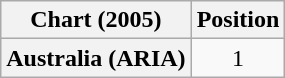<table class="wikitable plainrowheaders" style="text-align:center">
<tr>
<th scope="col">Chart (2005)</th>
<th scope="col">Position</th>
</tr>
<tr>
<th scope="row">Australia (ARIA)</th>
<td>1</td>
</tr>
</table>
